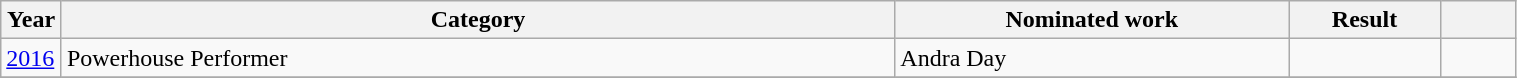<table class="wikitable" style="width:80%;">
<tr>
<th style="width:4%;">Year</th>
<th style="width:55%;">Category</th>
<th style="width:26%;">Nominated work</th>
<th style="width:10%;">Result</th>
<th width=5%></th>
</tr>
<tr>
<td><a href='#'>2016</a></td>
<td>Powerhouse Performer</td>
<td>Andra Day</td>
<td></td>
<td style="text-align:center;"></td>
</tr>
<tr>
</tr>
</table>
